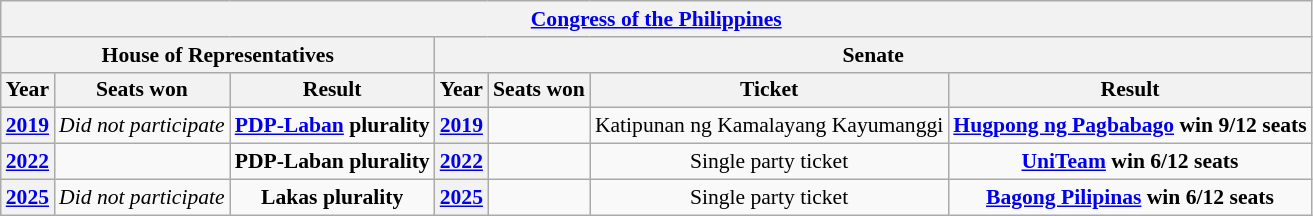<table class="wikitable" style="text-align:center; font-size:90%">
<tr>
<th colspan=7><a href='#'>Congress of the Philippines</a></th>
</tr>
<tr>
<th colspan="3">House of Representatives</th>
<th colspan="4">Senate</th>
</tr>
<tr>
<th>Year</th>
<th>Seats won</th>
<th>Result</th>
<th>Year</th>
<th>Seats won</th>
<th>Ticket</th>
<th>Result</th>
</tr>
<tr>
<th><a href='#'>2019</a></th>
<td><em>Did not participate</em></td>
<td><strong><a href='#'>PDP-Laban</a> plurality</strong></td>
<th><a href='#'>2019</a></th>
<td></td>
<td>Katipunan ng Kamalayang Kayumanggi</td>
<td><strong><a href='#'>Hugpong ng Pagbabago</a> win 9/12 seats</strong></td>
</tr>
<tr>
<th><a href='#'>2022</a></th>
<td></td>
<td><strong>PDP-Laban plurality</strong></td>
<th><a href='#'>2022</a></th>
<td></td>
<td>Single party ticket</td>
<td><strong><a href='#'>UniTeam</a> win 6/12 seats</strong></td>
</tr>
<tr>
<th><a href='#'>2025</a></th>
<td><em>Did not participate</em></td>
<td><strong>Lakas plurality</strong></td>
<th><a href='#'>2025</a></th>
<td></td>
<td>Single party ticket</td>
<td><strong><a href='#'>Bagong Pilipinas</a> win 6/12 seats</strong></td>
</tr>
</table>
